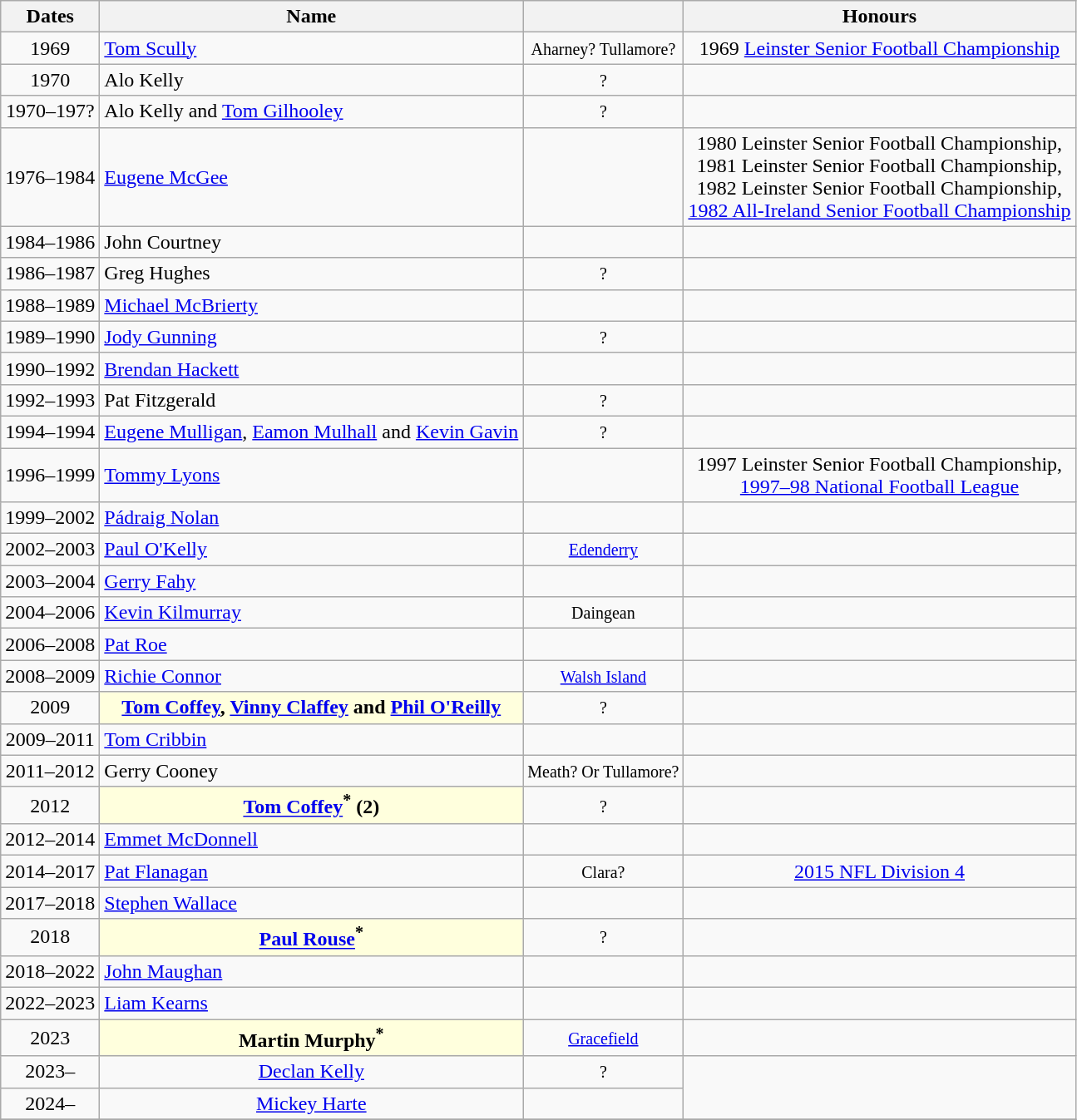<table class="wikitable sortable" style="text-align: center;">
<tr>
<th>Dates</th>
<th>Name</th>
<th></th>
<th class="unsortable">Honours</th>
</tr>
<tr>
<td>1969</td>
<td style="text-align: left;"><a href='#'>Tom Scully</a></td>
<td><small>Aharney? Tullamore?</small></td>
<td>1969 <a href='#'>Leinster Senior Football Championship</a></td>
</tr>
<tr>
<td>1970 </td>
<td style="text-align: left;">Alo Kelly</td>
<td><small>?</small></td>
<td></td>
</tr>
<tr>
<td>1970–197? </td>
<td style="text-align: left;">Alo Kelly and <a href='#'>Tom Gilhooley</a></td>
<td><small>?</small></td>
<td></td>
</tr>
<tr>
<td>1976–1984</td>
<td style="text-align: left;"><a href='#'>Eugene McGee</a></td>
<td><small></small></td>
<td>1980 Leinster Senior Football Championship,<br>1981 Leinster Senior Football Championship,<br>1982 Leinster Senior Football Championship,<br><a href='#'>1982 All-Ireland Senior Football Championship</a></td>
</tr>
<tr>
<td>1984–1986</td>
<td style="text-align: left;">John Courtney</td>
<td><small></small></td>
<td></td>
</tr>
<tr>
<td>1986–1987</td>
<td style="text-align: left;">Greg Hughes</td>
<td><small>?</small></td>
<td></td>
</tr>
<tr>
<td>1988–1989</td>
<td style="text-align: left;"><a href='#'>Michael McBrierty</a></td>
<td><small></small></td>
<td></td>
</tr>
<tr>
<td>1989–1990</td>
<td style="text-align: left;"><a href='#'>Jody Gunning</a></td>
<td><small>?</small></td>
<td></td>
</tr>
<tr>
<td>1990–1992</td>
<td style="text-align: left;"><a href='#'>Brendan Hackett</a></td>
<td><small></small></td>
<td></td>
</tr>
<tr>
<td>1992–1993</td>
<td style="text-align: left;">Pat Fitzgerald</td>
<td><small>?</small></td>
<td></td>
</tr>
<tr>
<td>1994–1994</td>
<td style="text-align: left;"><a href='#'>Eugene Mulligan</a>, <a href='#'>Eamon Mulhall</a> and <a href='#'>Kevin Gavin</a></td>
<td><small>?</small></td>
<td></td>
</tr>
<tr>
<td>1996–1999</td>
<td style="text-align: left;"><a href='#'>Tommy Lyons</a></td>
<td><small></small></td>
<td>1997 Leinster Senior Football Championship,<br><a href='#'>1997–98 National Football League</a></td>
</tr>
<tr>
<td>1999–2002</td>
<td style="text-align: left;"><a href='#'>Pádraig Nolan</a></td>
<td><small></small></td>
<td></td>
</tr>
<tr>
<td>2002–2003</td>
<td style="text-align: left;"><a href='#'>Paul O'Kelly</a></td>
<td><small><a href='#'>Edenderry</a></small></td>
<td></td>
</tr>
<tr>
<td>2003–2004</td>
<td style="text-align: left;"><a href='#'>Gerry Fahy</a></td>
<td><small></small></td>
<td></td>
</tr>
<tr>
<td>2004–2006</td>
<td style="text-align: left;"><a href='#'>Kevin Kilmurray</a></td>
<td><small>Daingean</small></td>
<td></td>
</tr>
<tr>
<td>2006–2008</td>
<td style="text-align: left;"><a href='#'>Pat Roe</a></td>
<td><small></small></td>
<td></td>
</tr>
<tr>
<td>2008–2009</td>
<td style="text-align: left;"><a href='#'>Richie Connor</a></td>
<td><small><a href='#'>Walsh Island</a></small></td>
<td></td>
</tr>
<tr>
<td>2009</td>
<th scope=row style=background:#FFFFDD><a href='#'>Tom Coffey</a>, <a href='#'>Vinny Claffey</a> and <a href='#'>Phil O'Reilly</a></th>
<td><small>?</small></td>
<td></td>
</tr>
<tr>
<td>2009–2011</td>
<td style="text-align: left;"><a href='#'>Tom Cribbin</a></td>
<td><small></small></td>
<td></td>
</tr>
<tr>
<td>2011–2012</td>
<td style="text-align: left;">Gerry Cooney</td>
<td><small>Meath? Or Tullamore?</small></td>
<td></td>
</tr>
<tr>
<td>2012</td>
<th scope=row style=background:#FFFFDD><a href='#'>Tom Coffey</a><sup>*</sup> (2)</th>
<td><small>?</small></td>
<td></td>
</tr>
<tr>
<td>2012–2014</td>
<td style="text-align: left;"><a href='#'>Emmet McDonnell</a></td>
<td><small></small></td>
<td></td>
</tr>
<tr>
<td>2014–2017</td>
<td style="text-align: left;"><a href='#'>Pat Flanagan</a></td>
<td><small>Clara?</small></td>
<td><a href='#'>2015 NFL Division 4</a></td>
</tr>
<tr>
<td>2017–2018</td>
<td style="text-align: left;"><a href='#'>Stephen Wallace</a></td>
<td><small></small></td>
<td></td>
</tr>
<tr>
<td>2018</td>
<th scope=row style=background:#FFFFDD><a href='#'>Paul Rouse</a><sup>*</sup></th>
<td><small>?</small></td>
<td></td>
</tr>
<tr>
<td>2018–2022</td>
<td style="text-align: left;"><a href='#'>John Maughan</a></td>
<td><small></small></td>
<td></td>
</tr>
<tr>
<td>2022–2023</td>
<td style="text-align: left;"><a href='#'>Liam Kearns</a></td>
<td><small></small></td>
<td></td>
</tr>
<tr>
<td>2023</td>
<th scope=row style=background:#FFFFDD>Martin Murphy<sup>*</sup></th>
<td><small><a href='#'>Gracefield</a></small></td>
<td></td>
</tr>
<tr>
<td>2023–</td>
<td><a href='#'>Declan Kelly</a></td>
<td><small>?</small></td>
<td rowspan=2></td>
</tr>
<tr>
<td>2024–</td>
<td><a href='#'>Mickey Harte</a></td>
<td><small></small></td>
</tr>
<tr>
</tr>
</table>
